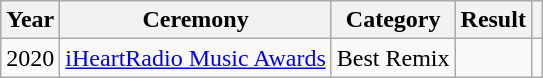<table class="wikitable" width: 60%;>
<tr>
<th scope="col">Year</th>
<th scope="col">Ceremony</th>
<th scope="col">Category</th>
<th scope="col">Result</th>
<th scope="col"></th>
</tr>
<tr>
<td scope="row">2020</td>
<td><a href='#'>iHeartRadio Music Awards</a></td>
<td>Best Remix</td>
<td></td>
<td style="text-align:center;"></td>
</tr>
</table>
